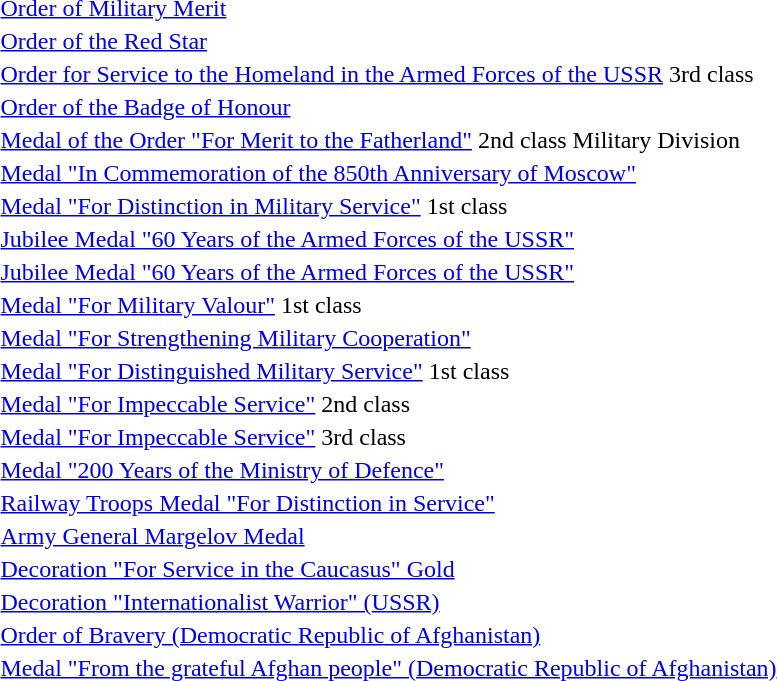<table>
<tr>
<td></td>
<td><a href='#'>Order of Military Merit</a></td>
</tr>
<tr>
<td></td>
<td><a href='#'>Order of the Red Star</a></td>
</tr>
<tr>
<td></td>
<td><a href='#'>Order for Service to the Homeland in the Armed Forces of the USSR</a> 3rd class</td>
</tr>
<tr>
<td></td>
<td><a href='#'>Order of the Badge of Honour</a></td>
</tr>
<tr>
<td></td>
<td><a href='#'>Medal of the Order "For Merit to the Fatherland"</a> 2nd class Military Division</td>
</tr>
<tr>
<td></td>
<td><a href='#'>Medal "In Commemoration of the 850th Anniversary of Moscow"</a></td>
</tr>
<tr>
<td></td>
<td><a href='#'>Medal "For Distinction in Military Service"</a> 1st class</td>
</tr>
<tr>
<td></td>
<td><a href='#'>Jubilee Medal "60 Years of the Armed Forces of the USSR"</a></td>
</tr>
<tr>
<td></td>
<td><a href='#'>Jubilee Medal "60 Years of the Armed Forces of the USSR"</a></td>
</tr>
<tr>
<td></td>
<td><a href='#'>Medal "For Military Valour"</a> 1st class</td>
</tr>
<tr>
<td></td>
<td><a href='#'>Medal "For Strengthening Military Cooperation"</a></td>
</tr>
<tr>
<td></td>
<td><a href='#'>Medal "For Distinguished Military Service"</a> 1st class</td>
</tr>
<tr>
<td></td>
<td><a href='#'>Medal "For Impeccable Service"</a> 2nd class</td>
</tr>
<tr>
<td></td>
<td><a href='#'>Medal "For Impeccable Service"</a> 3rd class</td>
</tr>
<tr>
<td></td>
<td><a href='#'>Medal "200 Years of the Ministry of Defence"</a></td>
</tr>
<tr>
<td></td>
<td><a href='#'>Railway Troops Medal "For Distinction in Service"</a></td>
</tr>
<tr>
<td></td>
<td><a href='#'>Army General Margelov Medal</a></td>
</tr>
<tr>
<td></td>
<td><a href='#'>Decoration "For Service in the Caucasus" Gold</a></td>
</tr>
<tr>
<td></td>
<td><a href='#'>Decoration "Internationalist Warrior" (USSR)</a></td>
</tr>
<tr>
<td></td>
<td><a href='#'>Order of Bravery (Democratic Republic of Afghanistan)</a></td>
</tr>
<tr>
<td></td>
<td><a href='#'>Medal "From the grateful Afghan people" (Democratic Republic of Afghanistan)</a></td>
</tr>
</table>
